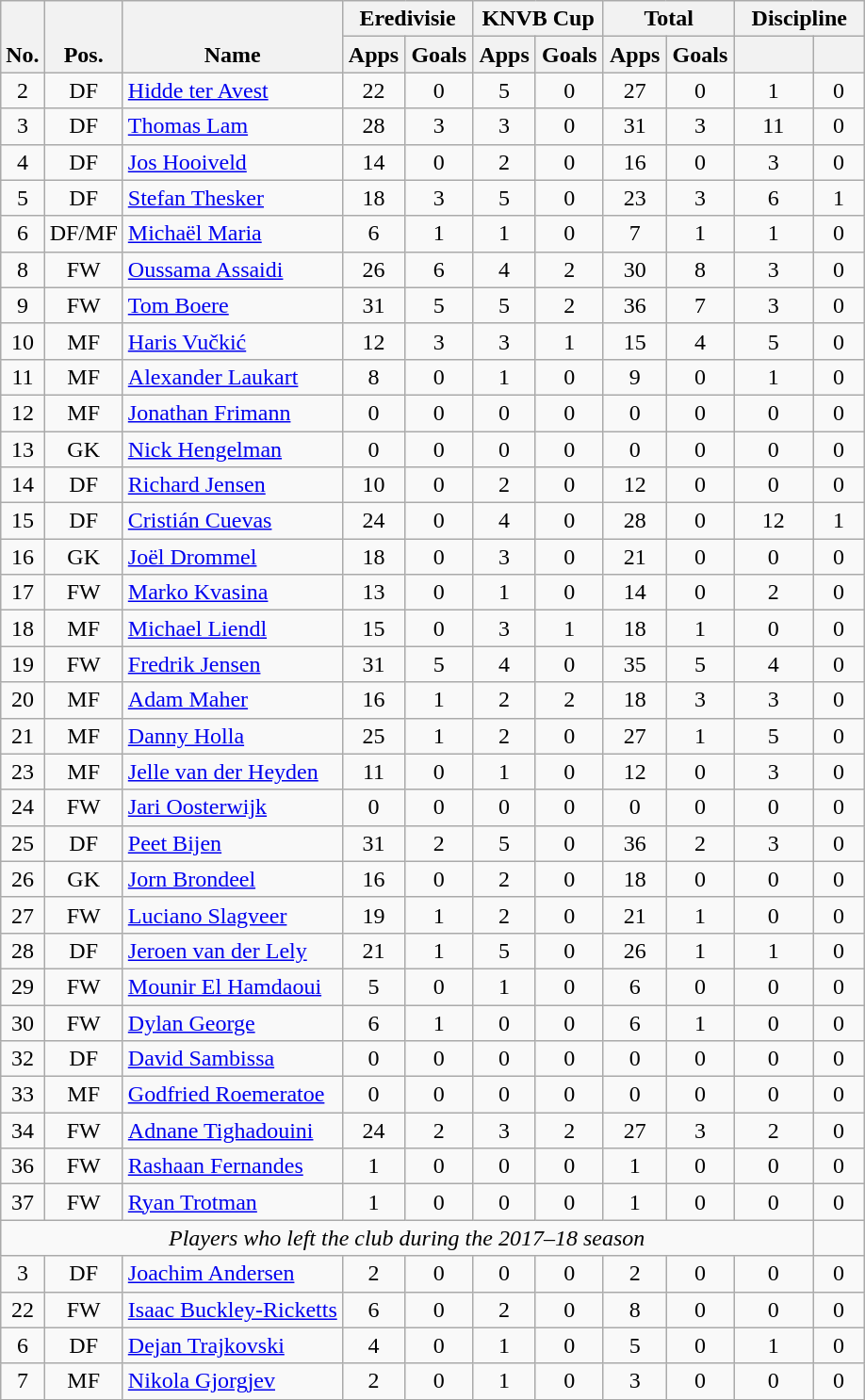<table class="wikitable" style="text-align:center">
<tr>
<th rowspan=2 style="vertical-align:bottom;">No.</th>
<th rowspan=2 style="vertical-align:bottom;">Pos.</th>
<th rowspan=2 style="vertical-align:bottom;">Name</th>
<th colspan=2 style="width:85px;">Eredivisie</th>
<th colspan=2 style="width:85px;">KNVB Cup</th>
<th colspan=2 style="width:85px;">Total</th>
<th colspan=2 style="width:85px;">Discipline</th>
</tr>
<tr>
<th>Apps</th>
<th>Goals</th>
<th>Apps</th>
<th>Goals</th>
<th>Apps</th>
<th>Goals</th>
<th></th>
<th></th>
</tr>
<tr>
<td>2</td>
<td>DF</td>
<td align=left> <a href='#'>Hidde ter Avest</a></td>
<td>22</td>
<td>0</td>
<td>5</td>
<td>0</td>
<td>27</td>
<td>0</td>
<td>1</td>
<td>0</td>
</tr>
<tr>
<td>3</td>
<td>DF</td>
<td align=left> <a href='#'>Thomas Lam</a></td>
<td>28</td>
<td>3</td>
<td>3</td>
<td>0</td>
<td>31</td>
<td>3</td>
<td>11</td>
<td>0</td>
</tr>
<tr>
<td>4</td>
<td>DF</td>
<td align=left> <a href='#'>Jos Hooiveld</a></td>
<td>14</td>
<td>0</td>
<td>2</td>
<td>0</td>
<td>16</td>
<td>0</td>
<td>3</td>
<td>0</td>
</tr>
<tr>
<td>5</td>
<td>DF</td>
<td align=left> <a href='#'>Stefan Thesker</a></td>
<td>18</td>
<td>3</td>
<td>5</td>
<td>0</td>
<td>23</td>
<td>3</td>
<td>6</td>
<td>1</td>
</tr>
<tr>
<td>6</td>
<td>DF/MF</td>
<td align=left> <a href='#'>Michaël Maria</a></td>
<td>6</td>
<td>1</td>
<td>1</td>
<td>0</td>
<td>7</td>
<td>1</td>
<td>1</td>
<td>0</td>
</tr>
<tr>
<td>8</td>
<td>FW</td>
<td align=left> <a href='#'>Oussama Assaidi</a></td>
<td>26</td>
<td>6</td>
<td>4</td>
<td>2</td>
<td>30</td>
<td>8</td>
<td>3</td>
<td>0</td>
</tr>
<tr>
<td>9</td>
<td>FW</td>
<td align=left> <a href='#'>Tom Boere</a></td>
<td>31</td>
<td>5</td>
<td>5</td>
<td>2</td>
<td>36</td>
<td>7</td>
<td>3</td>
<td>0</td>
</tr>
<tr>
<td>10</td>
<td>MF</td>
<td align=left> <a href='#'>Haris Vučkić</a></td>
<td>12</td>
<td>3</td>
<td>3</td>
<td>1</td>
<td>15</td>
<td>4</td>
<td>5</td>
<td>0</td>
</tr>
<tr>
<td>11</td>
<td>MF</td>
<td align=left> <a href='#'>Alexander Laukart</a></td>
<td>8</td>
<td>0</td>
<td>1</td>
<td>0</td>
<td>9</td>
<td>0</td>
<td>1</td>
<td>0</td>
</tr>
<tr>
<td>12</td>
<td>MF</td>
<td align=left> <a href='#'>Jonathan Frimann</a></td>
<td>0</td>
<td>0</td>
<td>0</td>
<td>0</td>
<td>0</td>
<td>0</td>
<td>0</td>
<td>0</td>
</tr>
<tr>
<td>13</td>
<td>GK</td>
<td align=left> <a href='#'>Nick Hengelman</a></td>
<td>0</td>
<td>0</td>
<td>0</td>
<td>0</td>
<td>0</td>
<td>0</td>
<td>0</td>
<td>0</td>
</tr>
<tr>
<td>14</td>
<td>DF</td>
<td align=left> <a href='#'>Richard Jensen</a></td>
<td>10</td>
<td>0</td>
<td>2</td>
<td>0</td>
<td>12</td>
<td>0</td>
<td>0</td>
<td>0</td>
</tr>
<tr>
<td>15</td>
<td>DF</td>
<td align=left> <a href='#'>Cristián Cuevas</a></td>
<td>24</td>
<td>0</td>
<td>4</td>
<td>0</td>
<td>28</td>
<td>0</td>
<td>12</td>
<td>1</td>
</tr>
<tr>
<td>16</td>
<td>GK</td>
<td align=left> <a href='#'>Joël Drommel</a></td>
<td>18</td>
<td>0</td>
<td>3</td>
<td>0</td>
<td>21</td>
<td>0</td>
<td>0</td>
<td>0</td>
</tr>
<tr>
<td>17</td>
<td>FW</td>
<td align=left> <a href='#'>Marko Kvasina</a></td>
<td>13</td>
<td>0</td>
<td>1</td>
<td>0</td>
<td>14</td>
<td>0</td>
<td>2</td>
<td>0</td>
</tr>
<tr>
<td>18</td>
<td>MF</td>
<td align=left> <a href='#'>Michael Liendl</a></td>
<td>15</td>
<td>0</td>
<td>3</td>
<td>1</td>
<td>18</td>
<td>1</td>
<td>0</td>
<td>0</td>
</tr>
<tr>
<td>19</td>
<td>FW</td>
<td align=left> <a href='#'>Fredrik Jensen</a></td>
<td>31</td>
<td>5</td>
<td>4</td>
<td>0</td>
<td>35</td>
<td>5</td>
<td>4</td>
<td>0</td>
</tr>
<tr>
<td>20</td>
<td>MF</td>
<td align=left> <a href='#'>Adam Maher</a></td>
<td>16</td>
<td>1</td>
<td>2</td>
<td>2</td>
<td>18</td>
<td>3</td>
<td>3</td>
<td>0</td>
</tr>
<tr>
<td>21</td>
<td>MF</td>
<td align=left> <a href='#'>Danny Holla</a></td>
<td>25</td>
<td>1</td>
<td>2</td>
<td>0</td>
<td>27</td>
<td>1</td>
<td>5</td>
<td>0</td>
</tr>
<tr>
<td>23</td>
<td>MF</td>
<td align=left> <a href='#'>Jelle van der Heyden</a></td>
<td>11</td>
<td>0</td>
<td>1</td>
<td>0</td>
<td>12</td>
<td>0</td>
<td>3</td>
<td>0</td>
</tr>
<tr>
<td>24</td>
<td>FW</td>
<td align=left> <a href='#'>Jari Oosterwijk</a></td>
<td>0</td>
<td>0</td>
<td>0</td>
<td>0</td>
<td>0</td>
<td>0</td>
<td>0</td>
<td>0</td>
</tr>
<tr>
<td>25</td>
<td>DF</td>
<td align=left> <a href='#'>Peet Bijen</a></td>
<td>31</td>
<td>2</td>
<td>5</td>
<td>0</td>
<td>36</td>
<td>2</td>
<td>3</td>
<td>0</td>
</tr>
<tr>
<td>26</td>
<td>GK</td>
<td align=left> <a href='#'>Jorn Brondeel</a></td>
<td>16</td>
<td>0</td>
<td>2</td>
<td>0</td>
<td>18</td>
<td>0</td>
<td>0</td>
<td>0</td>
</tr>
<tr>
<td>27</td>
<td>FW</td>
<td align=left> <a href='#'>Luciano Slagveer</a></td>
<td>19</td>
<td>1</td>
<td>2</td>
<td>0</td>
<td>21</td>
<td>1</td>
<td>0</td>
<td>0</td>
</tr>
<tr>
<td>28</td>
<td>DF</td>
<td align=left> <a href='#'>Jeroen van der Lely</a></td>
<td>21</td>
<td>1</td>
<td>5</td>
<td>0</td>
<td>26</td>
<td>1</td>
<td>1</td>
<td>0</td>
</tr>
<tr>
<td>29</td>
<td>FW</td>
<td align=left> <a href='#'>Mounir El Hamdaoui</a></td>
<td>5</td>
<td>0</td>
<td>1</td>
<td>0</td>
<td>6</td>
<td>0</td>
<td>0</td>
<td>0</td>
</tr>
<tr>
<td>30</td>
<td>FW</td>
<td align=left> <a href='#'>Dylan George</a></td>
<td>6</td>
<td>1</td>
<td>0</td>
<td>0</td>
<td>6</td>
<td>1</td>
<td>0</td>
<td>0</td>
</tr>
<tr>
<td>32</td>
<td>DF</td>
<td align=left> <a href='#'>David Sambissa</a></td>
<td>0</td>
<td>0</td>
<td>0</td>
<td>0</td>
<td>0</td>
<td>0</td>
<td>0</td>
<td>0</td>
</tr>
<tr>
<td>33</td>
<td>MF</td>
<td align=left> <a href='#'>Godfried Roemeratoe</a></td>
<td>0</td>
<td>0</td>
<td>0</td>
<td>0</td>
<td>0</td>
<td>0</td>
<td>0</td>
<td>0</td>
</tr>
<tr>
<td>34</td>
<td>FW</td>
<td align=left> <a href='#'>Adnane Tighadouini</a></td>
<td>24</td>
<td>2</td>
<td>3</td>
<td>2</td>
<td>27</td>
<td>3</td>
<td>2</td>
<td>0</td>
</tr>
<tr>
<td>36</td>
<td>FW</td>
<td align=left> <a href='#'>Rashaan Fernandes</a></td>
<td>1</td>
<td>0</td>
<td>0</td>
<td>0</td>
<td>1</td>
<td>0</td>
<td>0</td>
<td>0</td>
</tr>
<tr>
<td>37</td>
<td>FW</td>
<td align=left> <a href='#'>Ryan Trotman</a></td>
<td>1</td>
<td>0</td>
<td>0</td>
<td>0</td>
<td>1</td>
<td>0</td>
<td>0</td>
<td>0</td>
</tr>
<tr>
<td colspan=10><em>Players who left the club during the 2017–18 season</em></td>
</tr>
<tr>
<td>3</td>
<td>DF</td>
<td align=left> <a href='#'>Joachim Andersen</a></td>
<td>2</td>
<td>0</td>
<td>0</td>
<td>0</td>
<td>2</td>
<td>0</td>
<td>0</td>
<td>0</td>
</tr>
<tr>
<td>22</td>
<td>FW</td>
<td align=left> <a href='#'>Isaac Buckley-Ricketts</a></td>
<td>6</td>
<td>0</td>
<td>2</td>
<td>0</td>
<td>8</td>
<td>0</td>
<td>0</td>
<td>0</td>
</tr>
<tr>
<td>6</td>
<td>DF</td>
<td align=left> <a href='#'>Dejan Trajkovski</a></td>
<td>4</td>
<td>0</td>
<td>1</td>
<td>0</td>
<td>5</td>
<td>0</td>
<td>1</td>
<td>0</td>
</tr>
<tr>
<td>7</td>
<td>MF</td>
<td align=left> <a href='#'>Nikola Gjorgjev</a></td>
<td>2</td>
<td>0</td>
<td>1</td>
<td>0</td>
<td>3</td>
<td>0</td>
<td>0</td>
<td>0</td>
</tr>
</table>
